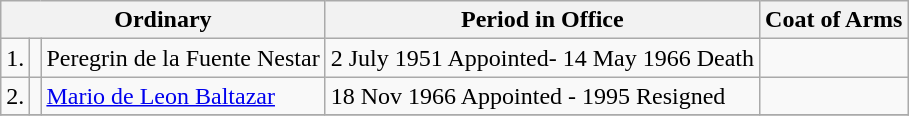<table class="wikitable">
<tr>
<th colspan=3>Ordinary</th>
<th>Period in Office</th>
<th>Coat of Arms</th>
</tr>
<tr>
<td>1.</td>
<td></td>
<td>Peregrin de la Fuente Nestar</td>
<td>2 July 1951 Appointed- 14 May 1966 Death</td>
<td></td>
</tr>
<tr>
<td>2.</td>
<td></td>
<td><a href='#'>Mario de Leon Baltazar</a></td>
<td>18 Nov 1966 Appointed - 1995 Resigned</td>
<td></td>
</tr>
<tr>
</tr>
</table>
